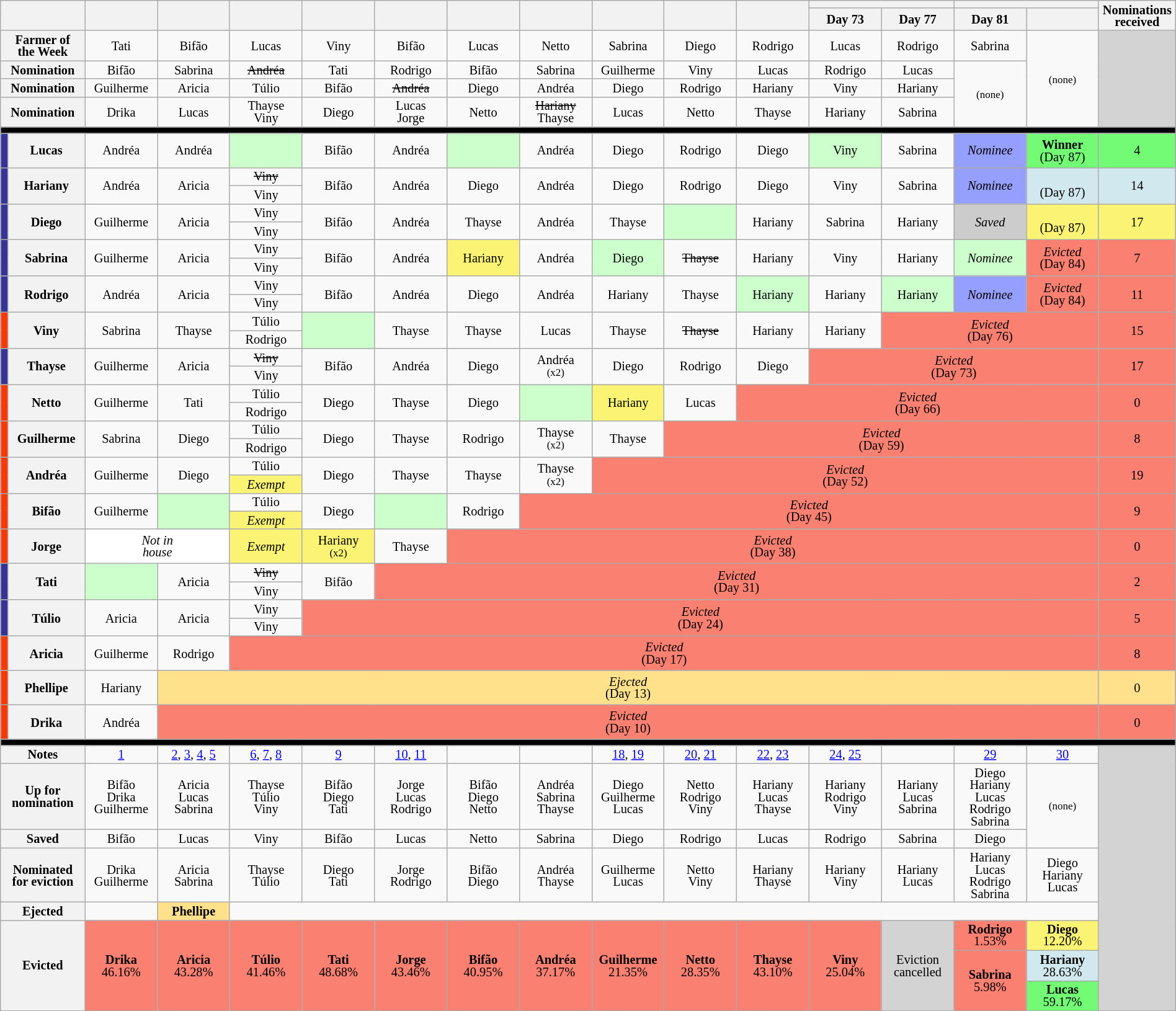<table class="wikitable" style="text-align:center; font-size:85%; width:100%; line-height:13px;">
<tr>
<th rowspan=2 width="07%" colspan=2></th>
<th rowspan=2 width="06%"></th>
<th rowspan=2 width="06%"></th>
<th rowspan=2 width="06%"></th>
<th rowspan=2 width="06%"></th>
<th rowspan=2 width="06%"></th>
<th rowspan=2 width="06%"></th>
<th rowspan=2 width="06%"></th>
<th rowspan=2 width="06%"></th>
<th rowspan=2 width="06%"></th>
<th rowspan=2 width="06%"></th>
<th colspan=2 width="12%"></th>
<th colspan=2 width="12%"></th>
<th rowspan=2 width="06%">Nominations<br>received</th>
</tr>
<tr>
<th width="06%">Day 73</th>
<th width="06%">Day 77</th>
<th width="06%">Day 81</th>
<th width="06%"></th>
</tr>
<tr>
<th colspan=2>Farmer of<br>the Week</th>
<td>Tati</td>
<td>Bifão</td>
<td>Lucas</td>
<td>Viny</td>
<td>Bifão</td>
<td>Lucas</td>
<td>Netto</td>
<td>Sabrina</td>
<td>Diego</td>
<td>Rodrigo</td>
<td>Lucas</td>
<td>Rodrigo</td>
<td>Sabrina</td>
<td rowspan=4><small>(none)</small></td>
<td bgcolor=lightgray rowspan=4></td>
</tr>
<tr>
<th colspan=2>Nomination<br></th>
<td>Bifão</td>
<td>Sabrina</td>
<td><s>Andréa</s></td>
<td>Tati</td>
<td>Rodrigo</td>
<td>Bifão</td>
<td>Sabrina</td>
<td>Guilherme</td>
<td>Viny</td>
<td>Lucas</td>
<td>Rodrigo</td>
<td>Lucas</td>
<td rowspan=3><small>(none)</small></td>
</tr>
<tr>
<th colspan=2>Nomination<br></th>
<td>Guilherme</td>
<td>Aricia</td>
<td>Túlio</td>
<td>Bifão</td>
<td><s>Andréa</s></td>
<td>Diego</td>
<td>Andréa</td>
<td>Diego</td>
<td>Rodrigo</td>
<td>Hariany</td>
<td>Viny</td>
<td>Hariany</td>
</tr>
<tr>
<th colspan=2>Nomination<br></th>
<td>Drika</td>
<td>Lucas</td>
<td>Thayse<br>Viny</td>
<td>Diego</td>
<td>Lucas<br>Jorge</td>
<td>Netto</td>
<td><s>Hariany</s><br> Thayse<br></td>
<td>Lucas</td>
<td>Netto</td>
<td>Thayse</td>
<td>Hariany</td>
<td>Sabrina</td>
</tr>
<tr>
<td bgcolor=000000 colspan=17></td>
</tr>
<tr style="height:37px">
<td bgcolor=333399></td>
<th>Lucas</th>
<td>Andréa</td>
<td>Andréa</td>
<td bgcolor=CCFFCC></td>
<td>Bifão</td>
<td>Andréa</td>
<td bgcolor=CCFFCC></td>
<td>Andréa</td>
<td>Diego</td>
<td>Rodrigo</td>
<td>Diego</td>
<td bgcolor=CCFFCC>Viny</td>
<td>Sabrina</td>
<td bgcolor="959FFD"><em>Nominee</em></td>
<td bgcolor="73FB76"><strong>Winner</strong><br>(Day 87)</td>
<td bgcolor="73FB76">4</td>
</tr>
<tr>
<td rowspan=2 bgcolor=333399></td>
<th rowspan=2>Hariany</th>
<td rowspan=2>Andréa</td>
<td rowspan=2>Aricia</td>
<td><s>Viny</s></td>
<td rowspan=2>Bifão</td>
<td rowspan=2>Andréa</td>
<td rowspan=2>Diego</td>
<td rowspan=2>Andréa</td>
<td rowspan=2>Diego</td>
<td rowspan=2>Rodrigo</td>
<td rowspan=2>Diego</td>
<td rowspan=2>Viny</td>
<td rowspan=2>Sabrina</td>
<td rowspan=2 bgcolor="959FFD"><em>Nominee</em></td>
<td rowspan=2  bgcolor="D1E8EF"><br>(Day 87)</td>
<td rowspan=2  bgcolor="D1E8EF">14</td>
</tr>
<tr>
<td>Viny</td>
</tr>
<tr>
<td rowspan=2 bgcolor=333399></td>
<th rowspan=2>Diego</th>
<td rowspan=2>Guilherme</td>
<td rowspan=2>Aricia</td>
<td>Viny</td>
<td rowspan=2>Bifão</td>
<td rowspan=2>Andréa</td>
<td rowspan=2>Thayse</td>
<td rowspan=2>Andréa</td>
<td rowspan=2>Thayse</td>
<td rowspan=2  bgcolor=CCFFCC></td>
<td rowspan=2>Hariany</td>
<td rowspan=2>Sabrina</td>
<td rowspan=2>Hariany</td>
<td rowspan=2 bgcolor="CCCCCC"><em>Saved</em></td>
<td rowspan=2  bgcolor="FBF373"><strong></strong><br>(Day 87)</td>
<td rowspan=2  bgcolor="FBF373">17</td>
</tr>
<tr>
<td>Viny</td>
</tr>
<tr>
<td rowspan=2 bgcolor=333399></td>
<th rowspan=2>Sabrina</th>
<td rowspan=2>Guilherme</td>
<td rowspan=2>Aricia</td>
<td>Viny</td>
<td rowspan=2>Bifão</td>
<td rowspan=2>Andréa</td>
<td rowspan=2 bgcolor=FBF373>Hariany</td>
<td rowspan=2>Andréa</td>
<td rowspan=2 bgcolor=CCFFCC>Diego</td>
<td rowspan=2><s>Thayse</s></td>
<td rowspan=2>Hariany</td>
<td rowspan=2>Viny</td>
<td rowspan=2>Hariany</td>
<td rowspan=2 bgcolor="CCFFCC"><em>Nominee</em></td>
<td rowspan=2 bgcolor=FA8072 colspan=1><em>Evicted</em><br>(Day 84)</td>
<td rowspan=2 bgcolor=FA8072>7</td>
</tr>
<tr>
<td>Viny</td>
</tr>
<tr>
<td rowspan=2 bgcolor=333399></td>
<th rowspan=2>Rodrigo</th>
<td rowspan=2>Andréa</td>
<td rowspan=2>Aricia</td>
<td>Viny</td>
<td rowspan=2>Bifão</td>
<td rowspan=2>Andréa</td>
<td rowspan=2>Diego</td>
<td rowspan=2>Andréa</td>
<td rowspan=2>Hariany</td>
<td rowspan=2>Thayse</td>
<td rowspan=2  bgcolor=CCFFCC>Hariany</td>
<td rowspan=2>Hariany</td>
<td rowspan=2  bgcolor=CCFFCC>Hariany</td>
<td rowspan=2 bgcolor="959FFD"><em>Nominee</em></td>
<td rowspan=2 bgcolor=FA8072 colspan=1><em>Evicted</em><br>(Day 84)</td>
<td rowspan=2 bgcolor=FA8072>11</td>
</tr>
<tr>
<td>Viny</td>
</tr>
<tr>
<td rowspan=2 bgcolor=FF3800></td>
<th rowspan=2>Viny</th>
<td rowspan=2>Sabrina</td>
<td rowspan=2>Thayse</td>
<td>Túlio</td>
<td rowspan=2  bgcolor=CCFFCC></td>
<td rowspan=2>Thayse</td>
<td rowspan=2>Thayse</td>
<td rowspan=2>Lucas</td>
<td rowspan=2>Thayse</td>
<td rowspan=2><s>Thayse</s></td>
<td rowspan=2>Hariany</td>
<td rowspan=2>Hariany</td>
<td rowspan=2 bgcolor=FA8072 colspan=3><em>Evicted</em><br>(Day 76)</td>
<td rowspan=2 bgcolor=FA8072>15</td>
</tr>
<tr>
<td>Rodrigo</td>
</tr>
<tr>
<td rowspan=2 bgcolor=333399></td>
<th rowspan=2>Thayse</th>
<td rowspan=2>Guilherme</td>
<td rowspan=2>Aricia</td>
<td><s>Viny</s></td>
<td rowspan=2>Bifão</td>
<td rowspan=2>Andréa</td>
<td rowspan=2>Diego</td>
<td rowspan=2>Andréa<br><small>(x2)</small></td>
<td rowspan=2>Diego</td>
<td rowspan=2>Rodrigo</td>
<td rowspan=2>Diego</td>
<td rowspan=2 bgcolor=FA8072 colspan=4><em>Evicted</em><br>(Day 73)</td>
<td rowspan=2 bgcolor=FA8072>17</td>
</tr>
<tr>
<td>Viny</td>
</tr>
<tr>
<td rowspan=2 bgcolor=FF3800></td>
<th rowspan=2>Netto</th>
<td rowspan=2>Guilherme</td>
<td rowspan=2>Tati</td>
<td>Túlio</td>
<td rowspan=2>Diego</td>
<td rowspan=2>Thayse</td>
<td rowspan=2>Diego</td>
<td rowspan=2 bgcolor=CCFFCC></td>
<td rowspan=2 bgcolor=FBF373>Hariany</td>
<td rowspan=2>Lucas</td>
<td rowspan=2 bgcolor=FA8072 colspan=5><em>Evicted</em><br>(Day 66)</td>
<td rowspan=2 bgcolor=FA8072>0</td>
</tr>
<tr>
<td>Rodrigo</td>
</tr>
<tr>
<td rowspan=2 bgcolor=FF3800></td>
<th rowspan=2>Guilherme</th>
<td rowspan=2>Sabrina</td>
<td rowspan=2>Diego</td>
<td>Túlio</td>
<td rowspan=2>Diego</td>
<td rowspan=2>Thayse</td>
<td rowspan=2>Rodrigo</td>
<td rowspan=2>Thayse<br><small>(x2)</small></td>
<td rowspan=2>Thayse</td>
<td rowspan=2 bgcolor=FA8072 colspan=6><em>Evicted</em><br>(Day 59)</td>
<td rowspan=2 bgcolor=FA8072>8</td>
</tr>
<tr>
<td>Rodrigo</td>
</tr>
<tr>
<td rowspan=2 bgcolor=FF3800></td>
<th rowspan=2>Andréa</th>
<td rowspan=2>Guilherme</td>
<td rowspan=2>Diego</td>
<td>Túlio</td>
<td rowspan=2>Diego</td>
<td rowspan=2>Thayse</td>
<td rowspan=2>Thayse</td>
<td rowspan=2>Thayse<br><small>(x2)</small></td>
<td rowspan=2 bgcolor=FA8072 colspan=7><em>Evicted</em><br>(Day 52)</td>
<td rowspan=2 bgcolor=FA8072>19</td>
</tr>
<tr>
<td bgcolor=FBF373><em>Exempt</em></td>
</tr>
<tr>
<td rowspan=2 bgcolor=FF3800></td>
<th rowspan=2>Bifão</th>
<td rowspan=2>Guilherme</td>
<td bgcolor=CCFFCC rowspan=2></td>
<td>Túlio</td>
<td rowspan=2>Diego</td>
<td bgcolor=CCFFCC rowspan=2></td>
<td rowspan=2>Rodrigo</td>
<td rowspan=2 bgcolor=FA8072 colspan=8><em>Evicted</em><br>(Day 45)</td>
<td rowspan=2 bgcolor=FA8072>9</td>
</tr>
<tr>
<td bgcolor=FBF373><em>Exempt</em></td>
</tr>
<tr style="height:37px">
<td bgcolor=FF3800></td>
<th>Jorge</th>
<td bgcolor=FFFFFF colspan=2><em>Not in<br>house</em></td>
<td bgcolor=FBF373><em>Exempt</em></td>
<td bgcolor=FBF373>Hariany<br><small>(x2)</small></td>
<td>Thayse</td>
<td bgcolor=FA8072 colspan=9><em>Evicted</em><br>(Day 38)</td>
<td bgcolor=FA8072>0</td>
</tr>
<tr>
<td rowspan=2 bgcolor=333399></td>
<th rowspan=2>Tati</th>
<td rowspan=2  bgcolor=CCFFCC></td>
<td rowspan=2>Aricia</td>
<td><s>Viny</s></td>
<td rowspan=2>Bifão</td>
<td rowspan=2 bgcolor=FA8072 colspan=10><em>Evicted</em><br>(Day 31)</td>
<td rowspan=2 bgcolor=FA8072>2</td>
</tr>
<tr>
<td>Viny</td>
</tr>
<tr>
<td rowspan=2 bgcolor=333399></td>
<th rowspan=2>Túlio</th>
<td rowspan=2>Aricia</td>
<td rowspan=2>Aricia</td>
<td>Viny</td>
<td rowspan=2 bgcolor=FA8072 colspan=11><em>Evicted</em><br>(Day 24)</td>
<td rowspan=2 bgcolor=FA8072>5</td>
</tr>
<tr>
<td>Viny</td>
</tr>
<tr style="height:37px">
<td bgcolor=FF3800></td>
<th>Aricia</th>
<td>Guilherme</td>
<td>Rodrigo</td>
<td bgcolor=FA8072 colspan=12><em>Evicted</em><br>(Day 17)</td>
<td bgcolor=FA8072>8</td>
</tr>
<tr style="height:37px">
<td bgcolor=FF3800></td>
<th>Phellipe</th>
<td>Hariany</td>
<td bgcolor=FFE08B colspan=13><em>Ejected</em><br>(Day 13)</td>
<td bgcolor=FFE08B>0</td>
</tr>
<tr style="height:37px">
<td bgcolor=FF3800></td>
<th>Drika</th>
<td>Andréa</td>
<td bgcolor=FA8072 colspan=13><em>Evicted</em><br>(Day 10)</td>
<td bgcolor=FA8072>0</td>
</tr>
<tr>
<td bgcolor=000000 colspan=17></td>
</tr>
<tr>
<th colspan=2>Notes</th>
<td><a href='#'>1</a></td>
<td><a href='#'>2</a>, <a href='#'>3</a>, <a href='#'>4</a>, <a href='#'>5</a></td>
<td><a href='#'>6</a>, <a href='#'>7</a>, <a href='#'>8</a></td>
<td><a href='#'>9</a></td>
<td><a href='#'>10</a>, <a href='#'>11</a></td>
<td></td>
<td></td>
<td><a href='#'>18</a>, <a href='#'>19</a></td>
<td><a href='#'>20</a>, <a href='#'>21</a></td>
<td><a href='#'>22</a>, <a href='#'>23</a></td>
<td><a href='#'>24</a>, <a href='#'>25</a></td>
<td></td>
<td><a href='#'>29</a></td>
<td><a href='#'>30</a></td>
<td bgcolor=lightgray rowspan=9></td>
</tr>
<tr>
<th colspan=2>Up for<br>nomination</th>
<td>Bifão<br>Drika<br>Guilherme</td>
<td>Aricia<br>Lucas<br>Sabrina</td>
<td>Thayse<br>Túlio<br>Viny</td>
<td>Bifão<br>Diego<br>Tati</td>
<td>Jorge<br>Lucas<br>Rodrigo</td>
<td>Bifão<br>Diego<br>Netto</td>
<td>Andréa<br>Sabrina<br>Thayse</td>
<td>Diego<br>Guilherme<br>Lucas</td>
<td>Netto<br>Rodrigo<br>Viny</td>
<td>Hariany<br>Lucas<br>Thayse</td>
<td>Hariany<br>Rodrigo<br>Viny</td>
<td>Hariany<br>Lucas<br>Sabrina</td>
<td>Diego<br>Hariany<br>Lucas<br>Rodrigo<br>Sabrina</td>
<td rowspan=2><small>(none)</small></td>
</tr>
<tr>
<th colspan=2>Saved</th>
<td>Bifão</td>
<td>Lucas</td>
<td>Viny</td>
<td>Bifão</td>
<td>Lucas</td>
<td>Netto</td>
<td>Sabrina</td>
<td>Diego</td>
<td>Rodrigo</td>
<td>Lucas</td>
<td>Rodrigo</td>
<td>Sabrina</td>
<td>Diego</td>
</tr>
<tr>
<th colspan=2>Nominated<br>for eviction</th>
<td>Drika<br>Guilherme</td>
<td>Aricia<br>Sabrina</td>
<td>Thayse<br>Túlio</td>
<td>Diego<br>Tati</td>
<td>Jorge<br>Rodrigo</td>
<td>Bifão<br>Diego</td>
<td>Andréa<br>Thayse</td>
<td>Guilherme<br>Lucas</td>
<td>Netto<br>Viny</td>
<td>Hariany<br>Thayse</td>
<td>Hariany<br>Viny</td>
<td>Hariany<br>Lucas</td>
<td>Hariany<br>Lucas<br>Rodrigo<br>Sabrina</td>
<td>Diego<br>Hariany<br>Lucas</td>
</tr>
<tr>
<th colspan=2>Ejected</th>
<td></td>
<td bgcolor=FFE08B><strong>Phellipe</strong></td>
<td colspan=12></td>
</tr>
<tr>
<th colspan=2 rowspan=4>Evicted</th>
<td rowspan=4 bgcolor=FA8072><strong>Drika</strong><br>46.16%<br></td>
<td rowspan=4 bgcolor=FA8072><strong>Aricia</strong><br>43.28%<br></td>
<td rowspan=4 bgcolor=FA8072><strong>Túlio</strong><br>41.46%<br></td>
<td rowspan=4 bgcolor=FA8072><strong>Tati</strong><br>48.68%<br></td>
<td rowspan=4 bgcolor=FA8072><strong>Jorge</strong><br>43.46% <br></td>
<td rowspan=4 bgcolor=FA8072><strong>Bifão</strong><br>40.95%<br></td>
<td rowspan=4 bgcolor=FA8072><strong>Andréa</strong><br>37.17%<br></td>
<td rowspan=4 bgcolor=FA8072><strong>Guilherme</strong><br>21.35%<br></td>
<td rowspan=4 bgcolor=FA8072><strong>Netto</strong><br>28.35%<br></td>
<td rowspan=4 bgcolor=FA8072><strong>Thayse</strong><br>43.10%<br></td>
<td rowspan=4 bgcolor=FA8072><strong>Viny</strong><br>25.04%<br></td>
<td rowspan=4 bgcolor="D3D3D3">Eviction<br>cancelled</td>
<td rowspan=2 bgcolor=FA8072><strong>Rodrigo</strong><br>1.53%<br></td>
<td rowspan=1 bgcolor=FBF373><strong>Diego</strong><br>12.20%<br></td>
</tr>
<tr>
<td rowspan=2 bgcolor=D1E8EF><strong>Hariany</strong><br>28.63%<br></td>
</tr>
<tr>
<td rowspan=2 bgcolor=FA8072><strong>Sabrina</strong><br>5.98%<br></td>
</tr>
<tr>
<td rowspan=1 bgcolor=73FB76><strong>Lucas</strong><br>59.17%<br></td>
</tr>
<tr>
</tr>
</table>
